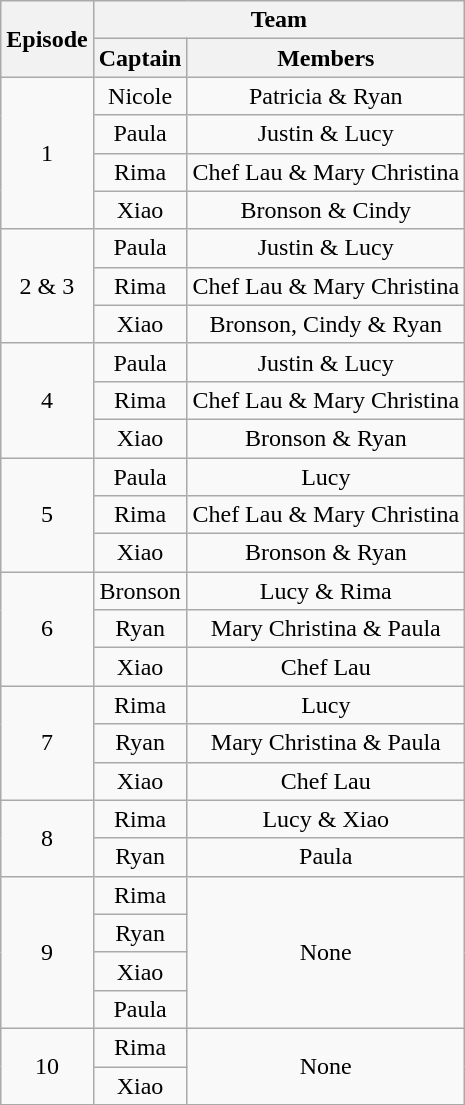<table class="wikitable" style="text-align:center;">
<tr>
<th rowspan=2>Episode</th>
<th colspan=2>Team</th>
</tr>
<tr>
<th>Captain</th>
<th>Members</th>
</tr>
<tr>
<td rowspan=4>1</td>
<td>Nicole</td>
<td>Patricia & Ryan</td>
</tr>
<tr>
<td>Paula</td>
<td>Justin & Lucy</td>
</tr>
<tr>
<td>Rima</td>
<td>Chef Lau & Mary Christina</td>
</tr>
<tr>
<td>Xiao</td>
<td>Bronson & Cindy</td>
</tr>
<tr>
<td rowspan=3>2 & 3</td>
<td>Paula</td>
<td>Justin & Lucy</td>
</tr>
<tr>
<td>Rima</td>
<td>Chef Lau & Mary Christina</td>
</tr>
<tr>
<td>Xiao</td>
<td>Bronson, Cindy & Ryan</td>
</tr>
<tr>
<td rowspan=3>4</td>
<td>Paula</td>
<td>Justin & Lucy</td>
</tr>
<tr>
<td>Rima</td>
<td>Chef Lau & Mary Christina</td>
</tr>
<tr>
<td>Xiao</td>
<td>Bronson & Ryan</td>
</tr>
<tr>
<td rowspan=3>5</td>
<td>Paula</td>
<td>Lucy</td>
</tr>
<tr>
<td>Rima</td>
<td>Chef Lau & Mary Christina</td>
</tr>
<tr>
<td>Xiao</td>
<td>Bronson & Ryan</td>
</tr>
<tr>
<td rowspan=3>6</td>
<td>Bronson</td>
<td>Lucy & Rima</td>
</tr>
<tr>
<td>Ryan</td>
<td>Mary Christina & Paula</td>
</tr>
<tr>
<td>Xiao</td>
<td>Chef Lau</td>
</tr>
<tr>
<td rowspan=3>7</td>
<td>Rima</td>
<td>Lucy</td>
</tr>
<tr>
<td>Ryan</td>
<td>Mary Christina & Paula</td>
</tr>
<tr>
<td>Xiao</td>
<td>Chef Lau</td>
</tr>
<tr>
<td rowspan=2>8</td>
<td>Rima</td>
<td>Lucy & Xiao</td>
</tr>
<tr>
<td>Ryan</td>
<td>Paula</td>
</tr>
<tr>
<td rowspan=4>9</td>
<td>Rima</td>
<td rowspan=4>None</td>
</tr>
<tr>
<td>Ryan</td>
</tr>
<tr>
<td>Xiao</td>
</tr>
<tr>
<td>Paula</td>
</tr>
<tr>
<td rowspan=2>10</td>
<td>Rima</td>
<td rowspan=2>None</td>
</tr>
<tr>
<td>Xiao</td>
</tr>
</table>
